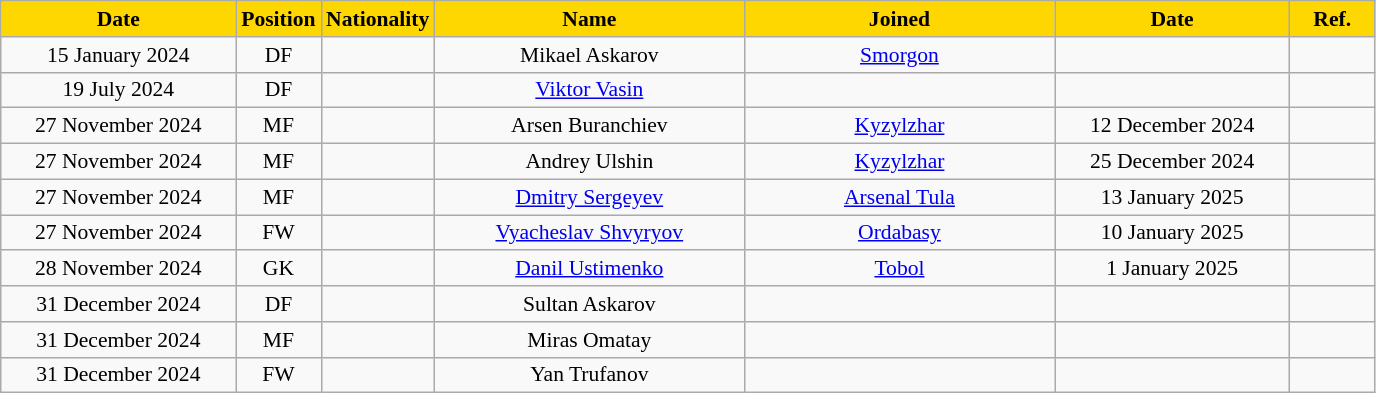<table class="wikitable"  style="text-align:center; font-size:90%; ">
<tr>
<th style="background:#FFD700; color:#000000; width:150px;">Date</th>
<th style="background:#FFD700; color:#000000; width:50px;">Position</th>
<th style="background:#FFD700; color:#000000; width:50px;">Nationality</th>
<th style="background:#FFD700; color:#000000; width:200px;">Name</th>
<th style="background:#FFD700; color:#000000; width:200px;">Joined</th>
<th style="background:#FFD700; color:#000000; width:150px;">Date</th>
<th style="background:#FFD700; color:#000000; width:50px;">Ref.</th>
</tr>
<tr>
<td>15 January 2024</td>
<td>DF</td>
<td></td>
<td>Mikael Askarov</td>
<td><a href='#'>Smorgon</a></td>
<td></td>
<td></td>
</tr>
<tr>
<td>19 July 2024</td>
<td>DF</td>
<td></td>
<td><a href='#'>Viktor Vasin</a></td>
<td></td>
<td></td>
<td></td>
</tr>
<tr>
<td>27 November 2024</td>
<td>MF</td>
<td></td>
<td>Arsen Buranchiev</td>
<td><a href='#'>Kyzylzhar</a></td>
<td>12 December 2024</td>
<td></td>
</tr>
<tr>
<td>27 November 2024</td>
<td>MF</td>
<td></td>
<td>Andrey Ulshin</td>
<td><a href='#'>Kyzylzhar</a></td>
<td>25 December 2024</td>
<td></td>
</tr>
<tr>
<td>27 November 2024</td>
<td>MF</td>
<td></td>
<td><a href='#'>Dmitry Sergeyev</a></td>
<td><a href='#'>Arsenal Tula</a></td>
<td>13 January 2025</td>
<td></td>
</tr>
<tr>
<td>27 November 2024</td>
<td>FW</td>
<td></td>
<td><a href='#'>Vyacheslav Shvyryov</a></td>
<td><a href='#'>Ordabasy</a></td>
<td>10 January 2025</td>
<td></td>
</tr>
<tr>
<td>28 November 2024</td>
<td>GK</td>
<td></td>
<td><a href='#'>Danil Ustimenko</a></td>
<td><a href='#'>Tobol</a></td>
<td>1 January 2025</td>
<td></td>
</tr>
<tr>
<td>31 December 2024</td>
<td>DF</td>
<td></td>
<td>Sultan Askarov</td>
<td></td>
<td></td>
<td></td>
</tr>
<tr>
<td>31 December 2024</td>
<td>MF</td>
<td></td>
<td>Miras Omatay</td>
<td></td>
<td></td>
<td></td>
</tr>
<tr>
<td>31 December 2024</td>
<td>FW</td>
<td></td>
<td>Yan Trufanov</td>
<td></td>
<td></td>
<td></td>
</tr>
</table>
